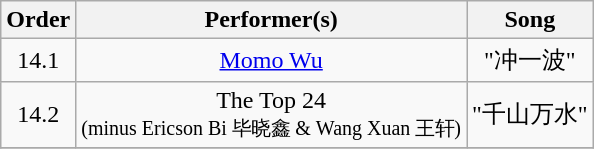<table class="wikitable" style="text-align:center;">
<tr>
<th>Order</th>
<th>Performer(s)</th>
<th>Song</th>
</tr>
<tr>
<td>14.1</td>
<td><a href='#'>Momo Wu</a></td>
<td>"冲一波"</td>
</tr>
<tr>
<td>14.2</td>
<td>The Top 24<br><small>(minus Ericson Bi 毕晓鑫 & Wang Xuan 王轩)</small></td>
<td>"千山万水"</td>
</tr>
<tr>
</tr>
</table>
